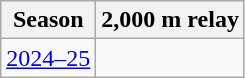<table class='wikitable'>
<tr>
<th>Season</th>
<th>2,000 m relay</th>
</tr>
<tr>
<td><a href='#'>2024–25</a></td>
<td></td>
</tr>
</table>
